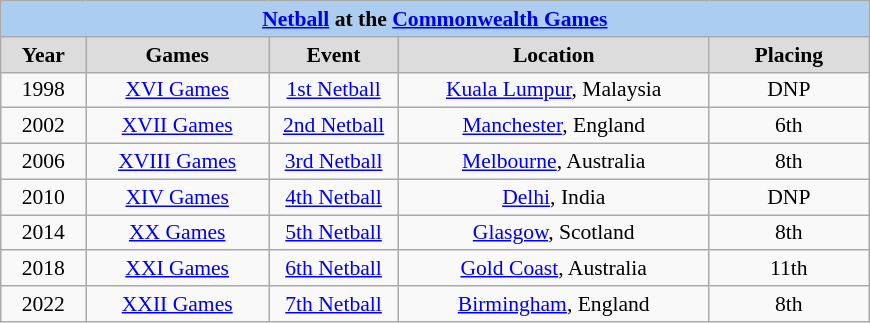<table class=wikitable style="text-align:center; font-size:90%">
<tr>
<th colspan=5 style=background:#ABCDEF><a href='#'>Netball</a> at the <a href='#'>Commonwealth Games</a></th>
</tr>
<tr>
<th width=50 style=background:gainsboro>Year</th>
<th width=115 style=background:gainsboro>Games</th>
<th width=80 style=background:gainsboro>Event</th>
<th width=200 style=background:gainsboro>Location</th>
<th width=100 style=background:gainsboro>Placing</th>
</tr>
<tr>
<td>1998</td>
<td><a href='#'>XVI Games</a></td>
<td><a href='#'>1st Netball</a></td>
<td><a href='#'>Kuala Lumpur</a>, Malaysia</td>
<td>DNP</td>
</tr>
<tr>
<td>2002</td>
<td><a href='#'>XVII Games</a></td>
<td><a href='#'>2nd Netball</a></td>
<td><a href='#'>Manchester</a>, England</td>
<td>6th</td>
</tr>
<tr>
<td>2006</td>
<td><a href='#'>XVIII Games</a></td>
<td><a href='#'>3rd Netball</a></td>
<td><a href='#'>Melbourne</a>, Australia</td>
<td>8th</td>
</tr>
<tr>
<td>2010</td>
<td><a href='#'>XIV Games</a></td>
<td><a href='#'>4th Netball</a></td>
<td><a href='#'>Delhi</a>, India</td>
<td>DNP</td>
</tr>
<tr>
<td>2014</td>
<td><a href='#'>XX Games</a></td>
<td><a href='#'>5th Netball</a></td>
<td><a href='#'>Glasgow</a>, Scotland</td>
<td>8th</td>
</tr>
<tr>
<td>2018</td>
<td><a href='#'>XXI Games</a></td>
<td><a href='#'>6th Netball</a></td>
<td><a href='#'>Gold Coast</a>, Australia</td>
<td>11th</td>
</tr>
<tr>
<td>2022</td>
<td><a href='#'>XXII Games</a></td>
<td><a href='#'>7th Netball</a></td>
<td><a href='#'>Birmingham</a>, England</td>
<td>8th</td>
</tr>
</table>
